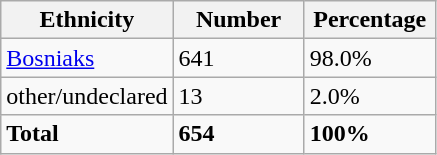<table class="wikitable">
<tr>
<th width="100px">Ethnicity</th>
<th width="80px">Number</th>
<th width="80px">Percentage</th>
</tr>
<tr>
<td><a href='#'>Bosniaks</a></td>
<td>641</td>
<td>98.0%</td>
</tr>
<tr>
<td>other/undeclared</td>
<td>13</td>
<td>2.0%</td>
</tr>
<tr>
<td><strong>Total</strong></td>
<td><strong>654</strong></td>
<td><strong>100%</strong></td>
</tr>
</table>
